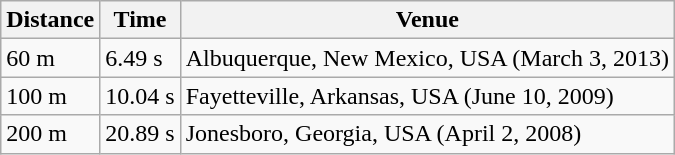<table class="wikitable">
<tr>
<th>Distance</th>
<th>Time</th>
<th>Venue</th>
</tr>
<tr 55  m   6.14 s    New York, New York, USA (March 14, 2008)>
<td>60 m</td>
<td>6.49 s</td>
<td>Albuquerque, New Mexico, USA (March 3, 2013)</td>
</tr>
<tr>
<td>100 m</td>
<td>10.04 s</td>
<td>Fayetteville, Arkansas, USA (June 10, 2009)</td>
</tr>
<tr>
<td>200 m</td>
<td>20.89 s</td>
<td>Jonesboro, Georgia, USA (April 2, 2008)</td>
</tr>
</table>
